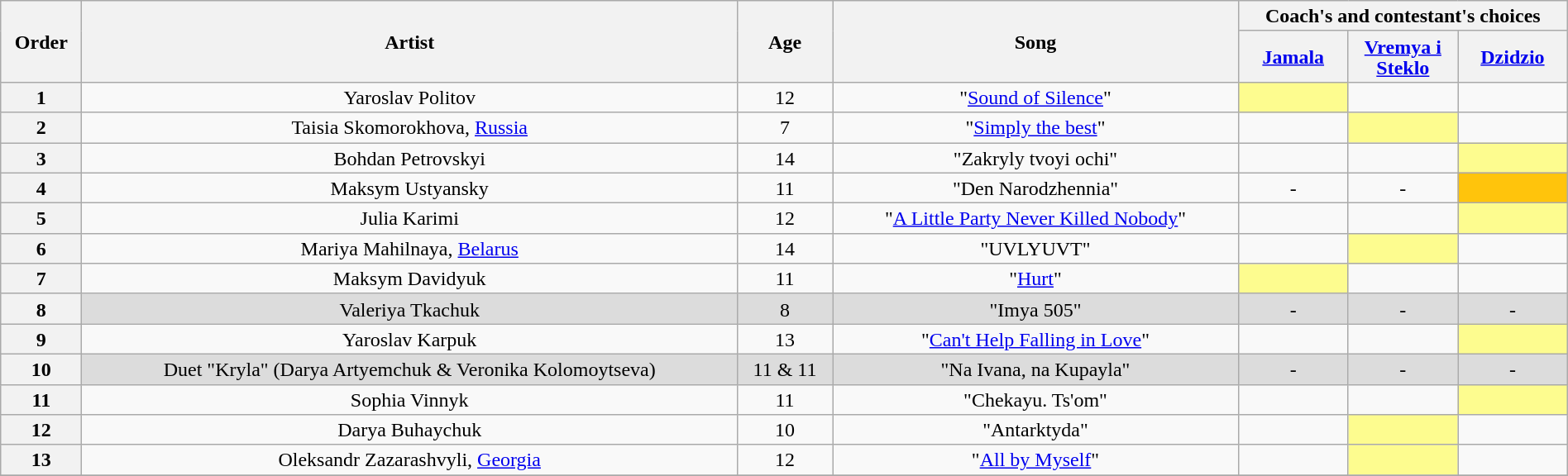<table class="wikitable" style="text-align:center; line-height:17px; width:100%;">
<tr>
<th scope="col" rowspan="2" style="width=05%;">Order</th>
<th scope="col" rowspan="2" style="width=20%;">Artist</th>
<th scope="col" rowspan="2" style="width=05%;">Age</th>
<th scope="col" rowspan="2" style="width=22%;">Song</th>
<th scope="col" colspan="4" style="width=28%;">Coach's and contestant's choices</th>
</tr>
<tr>
<th width="07%"><a href='#'>Jamala</a></th>
<th width="07%"><a href='#'>Vremya i Steklo</a></th>
<th width="07%"><a href='#'>Dzidzio</a></th>
</tr>
<tr id="1_1">
<th>1</th>
<td>Yaroslav Politov</td>
<td>12</td>
<td>"<a href='#'>Sound of Silence</a>"</td>
<td style="background:#fdfc8f;"><strong></strong></td>
<td><strong></strong></td>
<td><strong></strong></td>
</tr>
<tr id="1_2">
<th>2</th>
<td>Taisia Skomorokhova, <a href='#'>Russia</a></td>
<td>7</td>
<td>"<a href='#'>Simply the best</a>"</td>
<td><strong></strong></td>
<td style="background:#fdfc8f;"><strong></strong></td>
<td><strong></strong></td>
</tr>
<tr id="1_3">
<th>3</th>
<td>Bohdan Petrovskyi</td>
<td>14</td>
<td>"Zakryly tvoyi ochi"</td>
<td><strong></strong></td>
<td><strong></strong></td>
<td style="background:#fdfc8f;"><strong></strong></td>
</tr>
<tr id="1_4">
<th>4</th>
<td>Maksym Ustyansky</td>
<td>11</td>
<td>"Den Narodzhennia"</td>
<td>-</td>
<td>-</td>
<td style="background:#ffc40c;"><strong></strong></td>
</tr>
<tr id="1_5">
<th>5</th>
<td>Julia Karimi</td>
<td>12</td>
<td>"<a href='#'>A Little Party Never Killed Nobody</a>"</td>
<td><strong></strong></td>
<td><strong></strong></td>
<td style="background:#fdfc8f;"><strong></strong></td>
</tr>
<tr id="1_6">
<th>6</th>
<td>Mariya Mahilnaya, <a href='#'>Belarus</a></td>
<td>14</td>
<td>"UVLYUVT"</td>
<td><strong></strong></td>
<td style="background:#fdfc8f;"><strong></strong></td>
<td><strong></strong></td>
</tr>
<tr id="1_7">
<th>7</th>
<td>Maksym Davidyuk</td>
<td>11</td>
<td>"<a href='#'>Hurt</a>"</td>
<td style="background:#fdfc8f;"><strong></strong></td>
<td><strong></strong></td>
<td><strong></strong></td>
</tr>
<tr style="background:#DCDCDC;">
<th>8</th>
<td>Valeriya Tkachuk</td>
<td>8</td>
<td>"Imya 505"</td>
<td>-</td>
<td>-</td>
<td>-</td>
</tr>
<tr id="1_9">
<th>9</th>
<td>Yaroslav Karpuk</td>
<td>13</td>
<td>"<a href='#'>Can't Help Falling in Love</a>"</td>
<td><strong></strong></td>
<td><strong></strong></td>
<td style="background:#fdfc8f;"><strong></strong></td>
</tr>
<tr style="background:#DCDCDC;">
<th>10</th>
<td>Duet "Kryla" (Darya Artyemchuk & Veronika Kolomoytseva)</td>
<td>11 & 11</td>
<td>"Na Ivana, na Kupayla"</td>
<td>-</td>
<td>-</td>
<td>-</td>
</tr>
<tr id="1_11">
<th>11</th>
<td>Sophia Vinnyk</td>
<td>11</td>
<td>"Chekayu. Ts'om"</td>
<td><strong></strong></td>
<td><strong></strong></td>
<td style="background:#fdfc8f;"><strong></strong></td>
</tr>
<tr id="1_12">
<th>12</th>
<td>Darya Buhaychuk</td>
<td>10</td>
<td>"Antarktyda"</td>
<td><strong></strong></td>
<td style="background:#fdfc8f;"><strong></strong></td>
<td><strong></strong></td>
</tr>
<tr id="1_13">
<th>13</th>
<td>Oleksandr Zazarashvyli, <a href='#'>Georgia</a></td>
<td>12</td>
<td>"<a href='#'>All by Myself</a>"</td>
<td><strong></strong></td>
<td style="background:#fdfc8f;"><strong></strong></td>
<td><strong></strong></td>
</tr>
<tr>
</tr>
</table>
